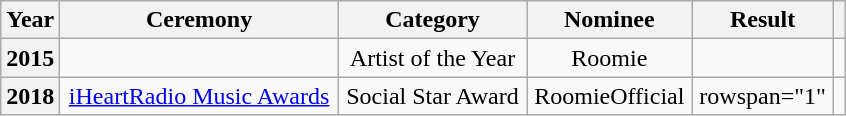<table class="wikitable" style="text-align:center">
<tr>
<th style="width:7%;">Year</th>
<th>Ceremony</th>
<th>Category</th>
<th>Nominee</th>
<th>Result</th>
<th></th>
</tr>
<tr>
<th scope="row" rowspan="1">2015</th>
<td></td>
<td>Artist of the Year</td>
<td>Roomie</td>
<td></td>
<td></td>
</tr>
<tr>
<th scope="row" rowspan="1">2018</th>
<td><a href='#'>iHeartRadio Music Awards</a></td>
<td>Social Star Award</td>
<td rowspan="1">RoomieOfficial</td>
<td>rowspan="1" </td>
<td></td>
</tr>
</table>
